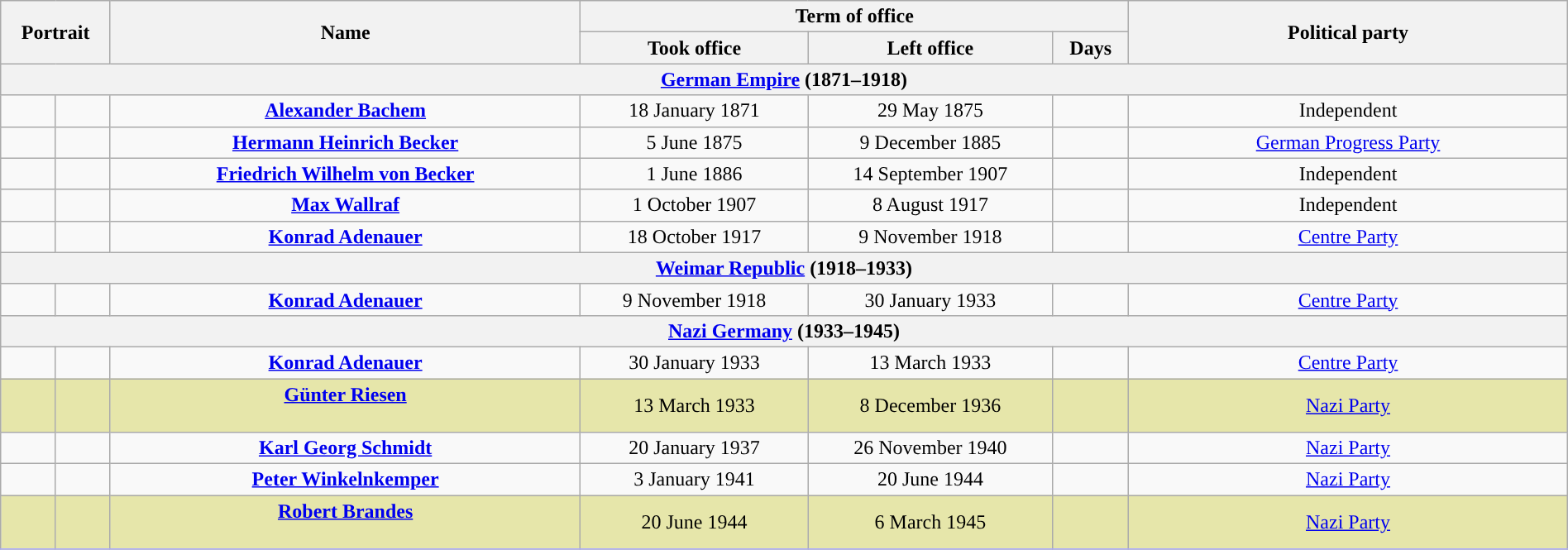<table class="wikitable" style="text-align:center; width:100%; border:1px #AAAAFF solid">
<tr>
<th width=80px rowspan=2 colspan=2>Portrait</th>
<th width=30% rowspan=2>Name<br></th>
<th width=35% colspan=3>Term of office</th>
<th width=28% rowspan=2>Political party</th>
</tr>
<tr>
<th>Took office</th>
<th>Left office</th>
<th>Days</th>
</tr>
<tr>
<th colspan="7"><a href='#'>German Empire</a> (1871–1918)</th>
</tr>
<tr>
<td style="background:"></td>
<td></td>
<td><strong><a href='#'>Alexander Bachem</a></strong><br></td>
<td>18 January 1871</td>
<td>29 May 1875</td>
<td></td>
<td>Independent</td>
</tr>
<tr>
<td style="background:"></td>
<td></td>
<td><strong><a href='#'>Hermann Heinrich Becker</a></strong><br></td>
<td>5 June 1875</td>
<td>9 December 1885</td>
<td></td>
<td><a href='#'>German Progress Party</a></td>
</tr>
<tr>
<td style="background:"></td>
<td></td>
<td><strong><a href='#'>Friedrich Wilhelm von Becker</a></strong><br></td>
<td>1 June 1886</td>
<td>14 September 1907</td>
<td></td>
<td>Independent</td>
</tr>
<tr>
<td style="background:"></td>
<td></td>
<td><strong><a href='#'>Max Wallraf</a></strong><br></td>
<td>1 October 1907</td>
<td>8 August 1917</td>
<td></td>
<td>Independent</td>
</tr>
<tr>
<td style="background:"></td>
<td></td>
<td><strong><a href='#'>Konrad Adenauer</a></strong><br></td>
<td>18 October 1917</td>
<td>9 November 1918</td>
<td></td>
<td><a href='#'>Centre Party</a></td>
</tr>
<tr>
<th colspan="7"><a href='#'>Weimar Republic</a> (1918–1933)</th>
</tr>
<tr>
<td style="background:"></td>
<td></td>
<td><strong><a href='#'>Konrad Adenauer</a></strong><br></td>
<td>9 November 1918</td>
<td>30 January 1933</td>
<td></td>
<td><a href='#'>Centre Party</a></td>
</tr>
<tr>
<th colspan="7"><a href='#'>Nazi Germany</a> (1933–1945)</th>
</tr>
<tr>
<td style="background:"></td>
<td></td>
<td><strong><a href='#'>Konrad Adenauer</a></strong><br></td>
<td>30 January 1933</td>
<td>13 March 1933</td>
<td></td>
<td><a href='#'>Centre Party</a></td>
</tr>
<tr style="background-color: #E6E6AA" |>
<td style="background:"></td>
<td></td>
<td><strong><a href='#'>Günter Riesen</a></strong><br><br></td>
<td>13 March 1933</td>
<td>8 December 1936</td>
<td></td>
<td><a href='#'>Nazi Party</a></td>
</tr>
<tr>
<td style="background:"></td>
<td></td>
<td><strong><a href='#'>Karl Georg Schmidt</a></strong><br></td>
<td>20 January 1937</td>
<td>26 November 1940</td>
<td></td>
<td><a href='#'>Nazi Party</a></td>
</tr>
<tr>
<td style="background:"></td>
<td></td>
<td><strong><a href='#'>Peter Winkelnkemper</a></strong><br></td>
<td>3 January 1941</td>
<td>20 June 1944</td>
<td></td>
<td><a href='#'>Nazi Party</a></td>
</tr>
<tr style="background-color: #E6E6AA" |>
<td style="background:"></td>
<td></td>
<td><strong><a href='#'>Robert Brandes</a></strong><br><br></td>
<td>20 June 1944</td>
<td>6 March 1945</td>
<td></td>
<td><a href='#'>Nazi Party</a></td>
</tr>
<tr>
</tr>
</table>
